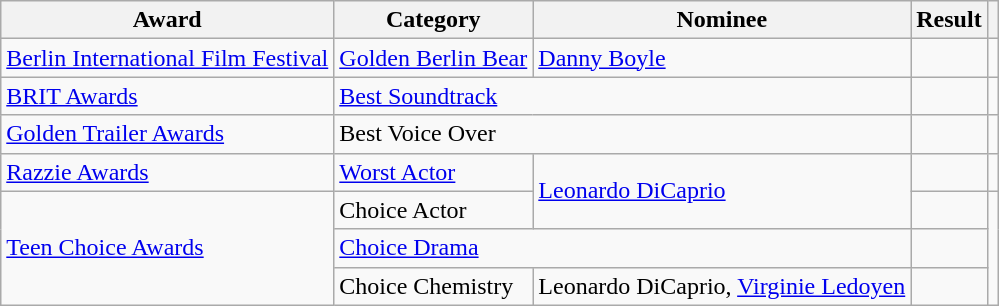<table class="wikitable">
<tr>
<th>Award</th>
<th>Category</th>
<th>Nominee</th>
<th>Result</th>
<th></th>
</tr>
<tr>
<td><a href='#'>Berlin International Film Festival</a></td>
<td><a href='#'>Golden Berlin Bear</a></td>
<td><a href='#'>Danny Boyle</a></td>
<td></td>
<td></td>
</tr>
<tr>
<td><a href='#'>BRIT Awards</a></td>
<td colspan="2"><a href='#'>Best Soundtrack</a></td>
<td></td>
<td></td>
</tr>
<tr>
<td><a href='#'>Golden Trailer Awards</a></td>
<td colspan="2">Best Voice Over</td>
<td></td>
<td></td>
</tr>
<tr>
<td><a href='#'>Razzie Awards</a></td>
<td><a href='#'>Worst Actor</a></td>
<td rowspan="2"><a href='#'>Leonardo DiCaprio</a></td>
<td></td>
<td></td>
</tr>
<tr>
<td rowspan="3"><a href='#'>Teen Choice Awards</a></td>
<td>Choice Actor</td>
<td></td>
<td rowspan="3"></td>
</tr>
<tr>
<td colspan="2"><a href='#'>Choice Drama</a></td>
<td></td>
</tr>
<tr>
<td>Choice Chemistry</td>
<td>Leonardo DiCaprio, <a href='#'>Virginie Ledoyen</a></td>
<td></td>
</tr>
</table>
